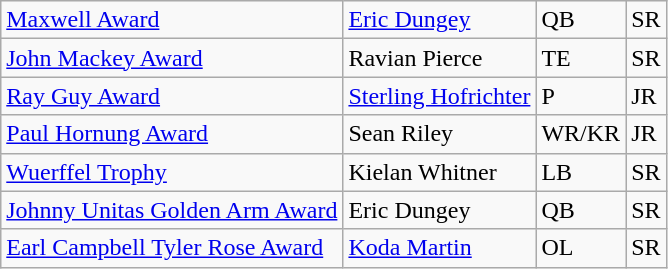<table class="wikitable">
<tr>
<td><a href='#'>Maxwell Award</a></td>
<td><a href='#'>Eric Dungey</a></td>
<td>QB</td>
<td>SR</td>
</tr>
<tr>
<td><a href='#'>John Mackey Award</a></td>
<td>Ravian Pierce</td>
<td>TE</td>
<td>SR</td>
</tr>
<tr>
<td><a href='#'>Ray Guy Award</a></td>
<td><a href='#'>Sterling Hofrichter</a></td>
<td>P</td>
<td>JR</td>
</tr>
<tr>
<td><a href='#'>Paul Hornung Award</a></td>
<td>Sean Riley</td>
<td>WR/KR</td>
<td>JR</td>
</tr>
<tr>
<td><a href='#'>Wuerffel Trophy</a></td>
<td>Kielan Whitner</td>
<td>LB</td>
<td>SR</td>
</tr>
<tr>
<td><a href='#'>Johnny Unitas Golden Arm Award</a></td>
<td>Eric Dungey</td>
<td>QB</td>
<td>SR</td>
</tr>
<tr>
<td><a href='#'>Earl Campbell Tyler Rose Award</a></td>
<td><a href='#'>Koda Martin</a></td>
<td>OL</td>
<td>SR</td>
</tr>
</table>
